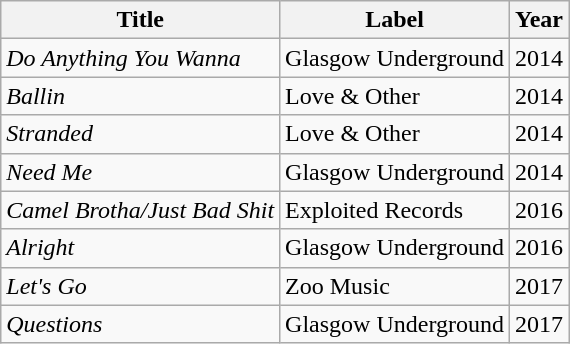<table class="wikitable">
<tr>
<th>Title</th>
<th>Label</th>
<th>Year</th>
</tr>
<tr>
<td><em>Do Anything You Wanna</em></td>
<td>Glasgow Underground</td>
<td>2014</td>
</tr>
<tr>
<td><em>Ballin</em></td>
<td>Love & Other</td>
<td>2014</td>
</tr>
<tr>
<td><em>Stranded</em></td>
<td>Love & Other</td>
<td>2014</td>
</tr>
<tr>
<td><em>Need Me</em></td>
<td>Glasgow Underground</td>
<td>2014</td>
</tr>
<tr>
<td><em>Camel Brotha/Just Bad Shit</em></td>
<td>Exploited Records</td>
<td>2016</td>
</tr>
<tr>
<td><em>Alright</em></td>
<td>Glasgow Underground</td>
<td>2016</td>
</tr>
<tr>
<td><em>Let's Go</em></td>
<td>Zoo Music</td>
<td>2017</td>
</tr>
<tr>
<td><em>Questions</em></td>
<td>Glasgow Underground</td>
<td>2017</td>
</tr>
</table>
